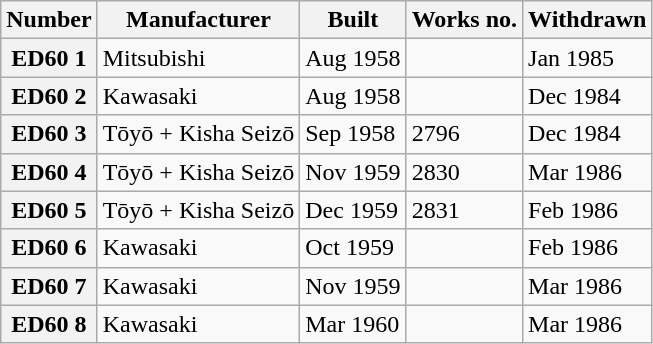<table class="wikitable">
<tr>
<th>Number</th>
<th>Manufacturer</th>
<th>Built</th>
<th>Works no.</th>
<th>Withdrawn</th>
</tr>
<tr>
<th>ED60 1</th>
<td>Mitsubishi</td>
<td>Aug 1958</td>
<td></td>
<td>Jan 1985</td>
</tr>
<tr>
<th>ED60 2</th>
<td>Kawasaki</td>
<td>Aug 1958</td>
<td></td>
<td>Dec 1984</td>
</tr>
<tr>
<th>ED60 3</th>
<td>Tōyō + Kisha Seizō</td>
<td>Sep 1958</td>
<td>2796</td>
<td>Dec 1984</td>
</tr>
<tr>
<th>ED60 4</th>
<td>Tōyō + Kisha Seizō</td>
<td>Nov 1959</td>
<td>2830</td>
<td>Mar 1986</td>
</tr>
<tr>
<th>ED60 5</th>
<td>Tōyō + Kisha Seizō</td>
<td>Dec 1959</td>
<td>2831</td>
<td>Feb 1986</td>
</tr>
<tr>
<th>ED60 6</th>
<td>Kawasaki</td>
<td>Oct 1959</td>
<td></td>
<td>Feb 1986</td>
</tr>
<tr>
<th>ED60 7</th>
<td>Kawasaki</td>
<td>Nov 1959</td>
<td></td>
<td>Mar 1986</td>
</tr>
<tr>
<th>ED60 8</th>
<td>Kawasaki</td>
<td>Mar 1960</td>
<td></td>
<td>Mar 1986</td>
</tr>
</table>
